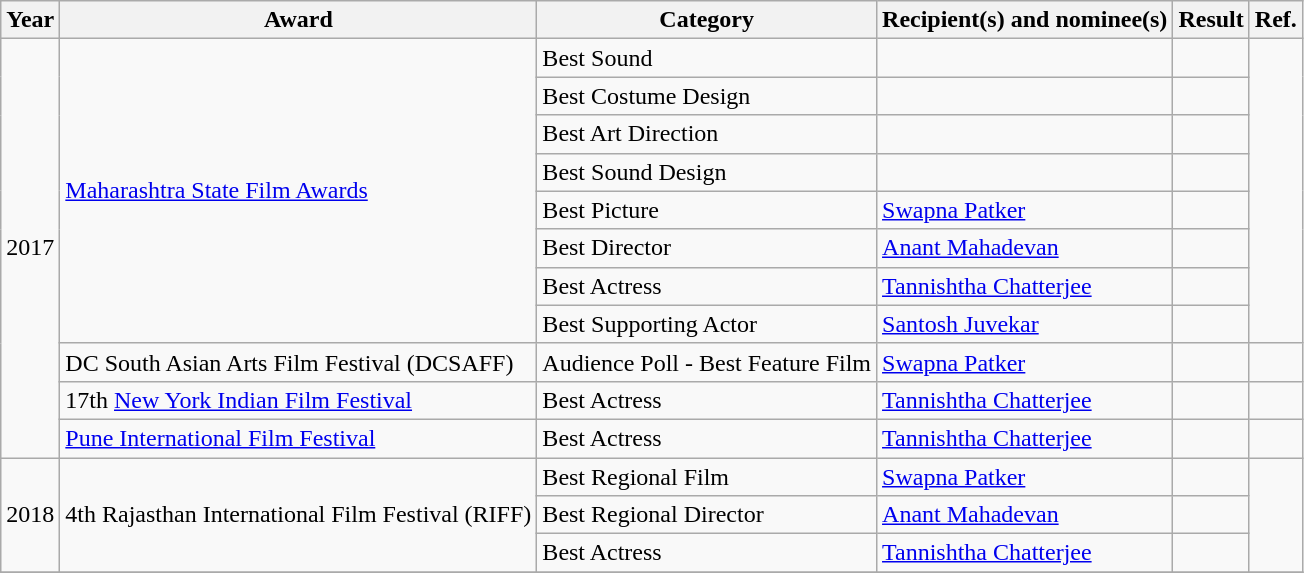<table class="wikitable sortable">
<tr>
<th>Year</th>
<th>Award</th>
<th>Category</th>
<th>Recipient(s) and nominee(s)</th>
<th>Result</th>
<th>Ref.</th>
</tr>
<tr>
<td rowspan="11">2017</td>
<td rowspan="8"><a href='#'>Maharashtra State Film Awards</a></td>
<td>Best Sound</td>
<td></td>
<td></td>
<td rowspan="8"></td>
</tr>
<tr>
<td>Best Costume Design</td>
<td></td>
<td></td>
</tr>
<tr>
<td>Best Art Direction</td>
<td></td>
<td></td>
</tr>
<tr>
<td>Best Sound Design</td>
<td></td>
<td></td>
</tr>
<tr>
<td>Best Picture</td>
<td><a href='#'>Swapna Patker</a></td>
<td></td>
</tr>
<tr>
<td>Best Director</td>
<td><a href='#'>Anant Mahadevan</a></td>
<td></td>
</tr>
<tr>
<td>Best Actress</td>
<td><a href='#'>Tannishtha Chatterjee</a></td>
<td></td>
</tr>
<tr>
<td>Best Supporting Actor</td>
<td><a href='#'>Santosh Juvekar</a></td>
<td></td>
</tr>
<tr>
<td>DC South Asian Arts Film Festival (DCSAFF)</td>
<td>Audience Poll - Best Feature Film</td>
<td><a href='#'>Swapna Patker</a></td>
<td></td>
<td></td>
</tr>
<tr>
<td>17th <a href='#'>New York Indian Film Festival</a></td>
<td>Best Actress</td>
<td><a href='#'>Tannishtha Chatterjee</a></td>
<td></td>
<td></td>
</tr>
<tr>
<td><a href='#'>Pune International Film Festival</a></td>
<td>Best Actress</td>
<td><a href='#'>Tannishtha Chatterjee</a></td>
<td></td>
<td></td>
</tr>
<tr>
<td rowspan="3">2018</td>
<td rowspan="3">4th Rajasthan International Film Festival (RIFF)</td>
<td>Best Regional Film</td>
<td><a href='#'>Swapna Patker</a></td>
<td></td>
<td rowspan="3"></td>
</tr>
<tr>
<td>Best Regional Director</td>
<td><a href='#'>Anant Mahadevan</a></td>
<td></td>
</tr>
<tr>
<td>Best Actress</td>
<td><a href='#'>Tannishtha Chatterjee</a></td>
<td></td>
</tr>
<tr>
</tr>
</table>
